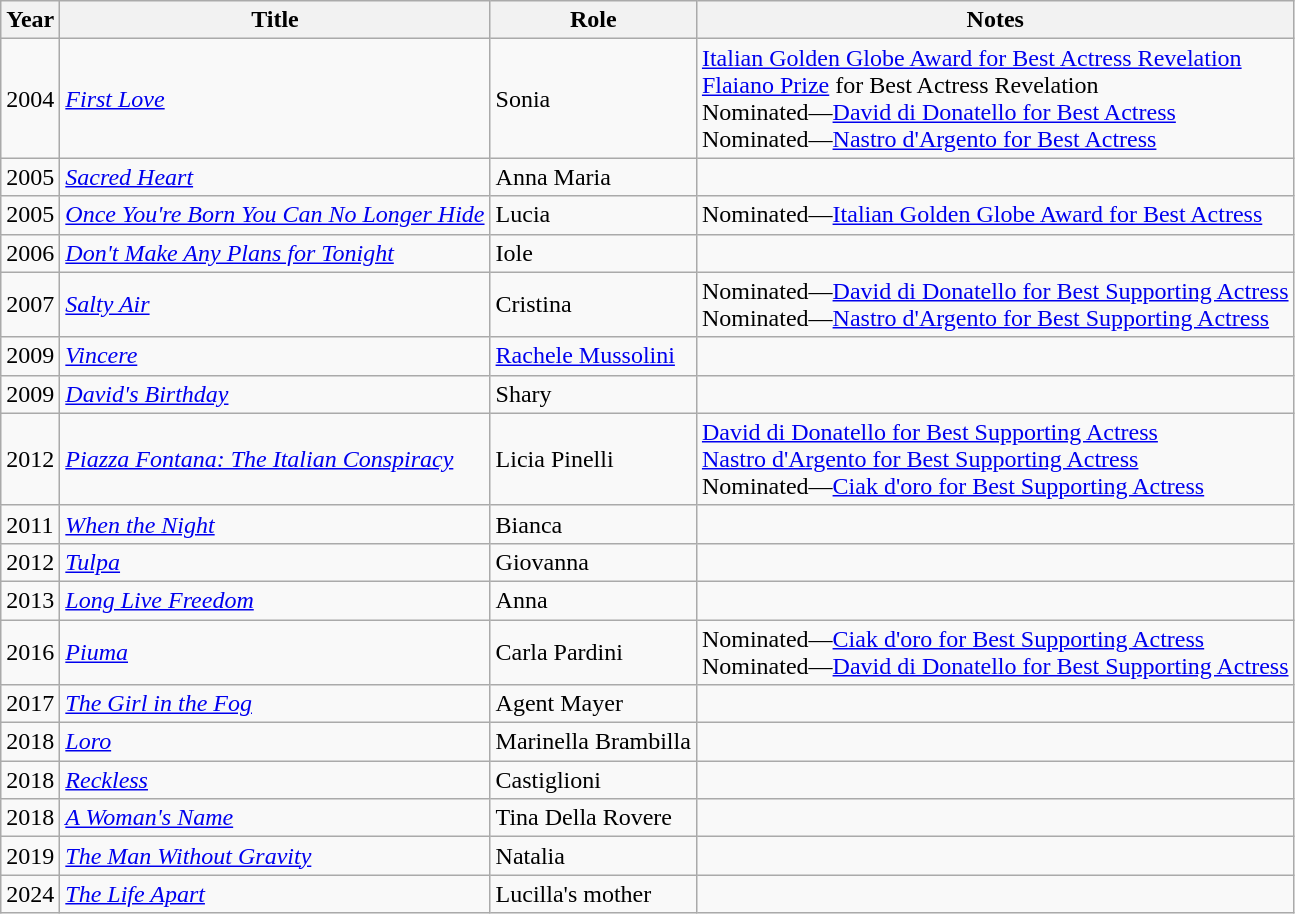<table class="wikitable sortable">
<tr>
<th>Year</th>
<th>Title</th>
<th>Role</th>
<th class="unsortable">Notes</th>
</tr>
<tr>
<td>2004</td>
<td><em><a href='#'>First Love</a></em></td>
<td>Sonia</td>
<td><a href='#'>Italian Golden Globe Award for Best Actress Revelation</a><br><a href='#'>Flaiano Prize</a> for Best Actress Revelation<br>Nominated—<a href='#'>David di Donatello for Best Actress</a><br>Nominated—<a href='#'>Nastro d'Argento for Best Actress</a></td>
</tr>
<tr>
<td>2005</td>
<td><em><a href='#'>Sacred Heart</a></em></td>
<td>Anna Maria</td>
<td></td>
</tr>
<tr>
<td>2005</td>
<td><em><a href='#'>Once You're Born You Can No Longer Hide</a></em></td>
<td>Lucia</td>
<td>Nominated—<a href='#'>Italian Golden Globe Award for Best Actress</a></td>
</tr>
<tr>
<td>2006</td>
<td><em><a href='#'>Don't Make Any Plans for Tonight</a></em></td>
<td>Iole</td>
<td></td>
</tr>
<tr>
<td>2007</td>
<td><em><a href='#'>Salty Air</a></em></td>
<td>Cristina</td>
<td>Nominated—<a href='#'>David di Donatello for Best Supporting Actress</a><br>Nominated—<a href='#'>Nastro d'Argento for Best Supporting Actress</a></td>
</tr>
<tr>
<td>2009</td>
<td><em><a href='#'>Vincere</a></em></td>
<td><a href='#'>Rachele Mussolini</a></td>
<td></td>
</tr>
<tr>
<td>2009</td>
<td><em><a href='#'>David's Birthday</a></em></td>
<td>Shary</td>
<td></td>
</tr>
<tr>
<td>2012</td>
<td><em><a href='#'>Piazza Fontana: The Italian Conspiracy</a></em></td>
<td>Licia Pinelli</td>
<td><a href='#'>David di Donatello for Best Supporting Actress</a><br><a href='#'>Nastro d'Argento for Best Supporting Actress</a><br>Nominated—<a href='#'>Ciak d'oro for Best Supporting Actress</a></td>
</tr>
<tr>
<td>2011</td>
<td><em><a href='#'>When the Night</a></em></td>
<td>Bianca</td>
<td></td>
</tr>
<tr>
<td>2012</td>
<td><em><a href='#'>Tulpa</a></em></td>
<td>Giovanna</td>
<td></td>
</tr>
<tr>
<td>2013</td>
<td><em><a href='#'>Long Live Freedom</a></em></td>
<td>Anna</td>
<td></td>
</tr>
<tr>
<td>2016</td>
<td><em><a href='#'>Piuma</a></em></td>
<td>Carla Pardini</td>
<td>Nominated—<a href='#'>Ciak d'oro for Best Supporting Actress</a><br>Nominated—<a href='#'>David di Donatello for Best Supporting Actress</a></td>
</tr>
<tr>
<td>2017</td>
<td><em><a href='#'>The Girl in the Fog</a></em></td>
<td>Agent Mayer</td>
<td></td>
</tr>
<tr>
<td>2018</td>
<td><em><a href='#'>Loro</a></em></td>
<td>Marinella Brambilla</td>
<td></td>
</tr>
<tr>
<td>2018</td>
<td><em><a href='#'>Reckless</a></em></td>
<td>Castiglioni</td>
<td></td>
</tr>
<tr>
<td>2018</td>
<td><em><a href='#'>A Woman's Name</a></em></td>
<td>Tina Della Rovere</td>
<td></td>
</tr>
<tr>
<td>2019</td>
<td><em><a href='#'>The Man Without Gravity</a></em></td>
<td>Natalia</td>
<td></td>
</tr>
<tr>
<td>2024</td>
<td><em><a href='#'>The Life Apart</a></em></td>
<td>Lucilla's mother</td>
<td></td>
</tr>
</table>
